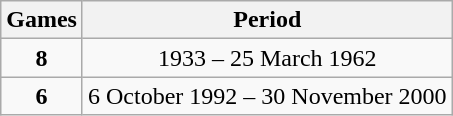<table class="wikitable sortable" style="text-align:center;">
<tr>
<th>Games</th>
<th>Period</th>
</tr>
<tr>
<td><strong>8</strong></td>
<td>1933 – 25 March 1962</td>
</tr>
<tr>
<td><strong>6</strong></td>
<td>6 October 1992 – 30 November 2000</td>
</tr>
</table>
